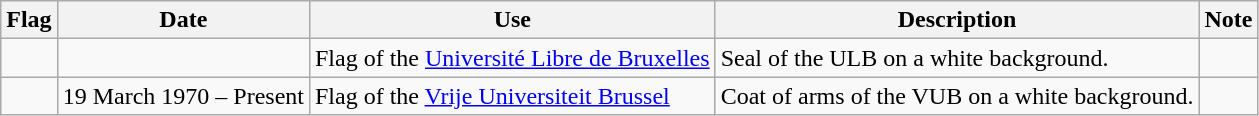<table class="wikitable">
<tr>
<th>Flag</th>
<th>Date</th>
<th>Use</th>
<th>Description</th>
<th>Note</th>
</tr>
<tr>
<td></td>
<td></td>
<td>Flag of the <span><a href='#'>Université Libre de Bruxelles</a></span></td>
<td>Seal of the ULB on a white background.</td>
<td></td>
</tr>
<tr>
<td></td>
<td>19 March 1970 – Present</td>
<td>Flag of the <span><a href='#'>Vrije Universiteit Brussel</a></span></td>
<td>Coat of arms of the VUB on a white background.</td>
<td></td>
</tr>
</table>
